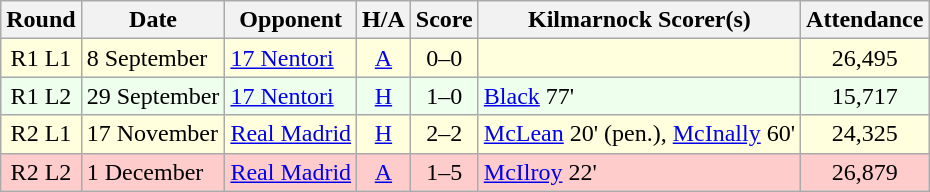<table class="wikitable" style="text-align:center">
<tr>
<th>Round</th>
<th>Date</th>
<th>Opponent</th>
<th>H/A</th>
<th>Score</th>
<th>Kilmarnock Scorer(s)</th>
<th>Attendance</th>
</tr>
<tr bgcolor=#FFFFDD>
<td>R1 L1</td>
<td align=left>8 September</td>
<td align=left> <a href='#'>17 Nentori</a></td>
<td><a href='#'>A</a></td>
<td>0–0</td>
<td align=left></td>
<td>26,495</td>
</tr>
<tr bgcolor=#EEFFEE>
<td>R1 L2</td>
<td align=left>29 September</td>
<td align=left> <a href='#'>17 Nentori</a></td>
<td><a href='#'>H</a></td>
<td>1–0</td>
<td align=left><a href='#'>Black</a> 77'</td>
<td>15,717</td>
</tr>
<tr bgcolor=#FFFFDD>
<td>R2 L1</td>
<td align=left>17 November</td>
<td align=left> <a href='#'>Real Madrid</a></td>
<td><a href='#'>H</a></td>
<td>2–2</td>
<td align=left><a href='#'>McLean</a> 20' (pen.), <a href='#'>McInally</a> 60'</td>
<td>24,325</td>
</tr>
<tr bgcolor=#FFCCCC>
<td>R2 L2</td>
<td align=left>1 December</td>
<td align=left> <a href='#'>Real Madrid</a></td>
<td><a href='#'>A</a></td>
<td>1–5</td>
<td align=left><a href='#'>McIlroy</a> 22'</td>
<td>26,879</td>
</tr>
</table>
